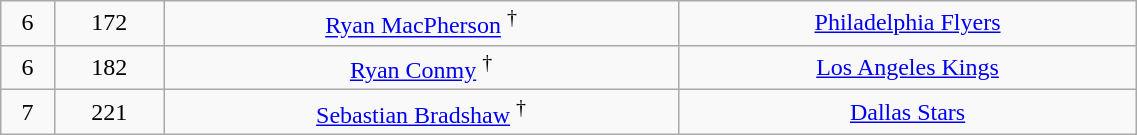<table class="wikitable" width="60%">
<tr align="center" bgcolor="">
<td>6</td>
<td>172</td>
<td><a href='#'>Ryan MacPherson</a> <sup>†</sup></td>
<td><a href='#'>Philadelphia Flyers</a></td>
</tr>
<tr align="center" bgcolor="">
<td>6</td>
<td>182</td>
<td><a href='#'>Ryan Conmy</a> <sup>†</sup></td>
<td><a href='#'>Los Angeles Kings</a></td>
</tr>
<tr align="center" bgcolor="">
<td>7</td>
<td>221</td>
<td><a href='#'>Sebastian Bradshaw</a> <sup>†</sup></td>
<td><a href='#'>Dallas Stars</a></td>
</tr>
</table>
